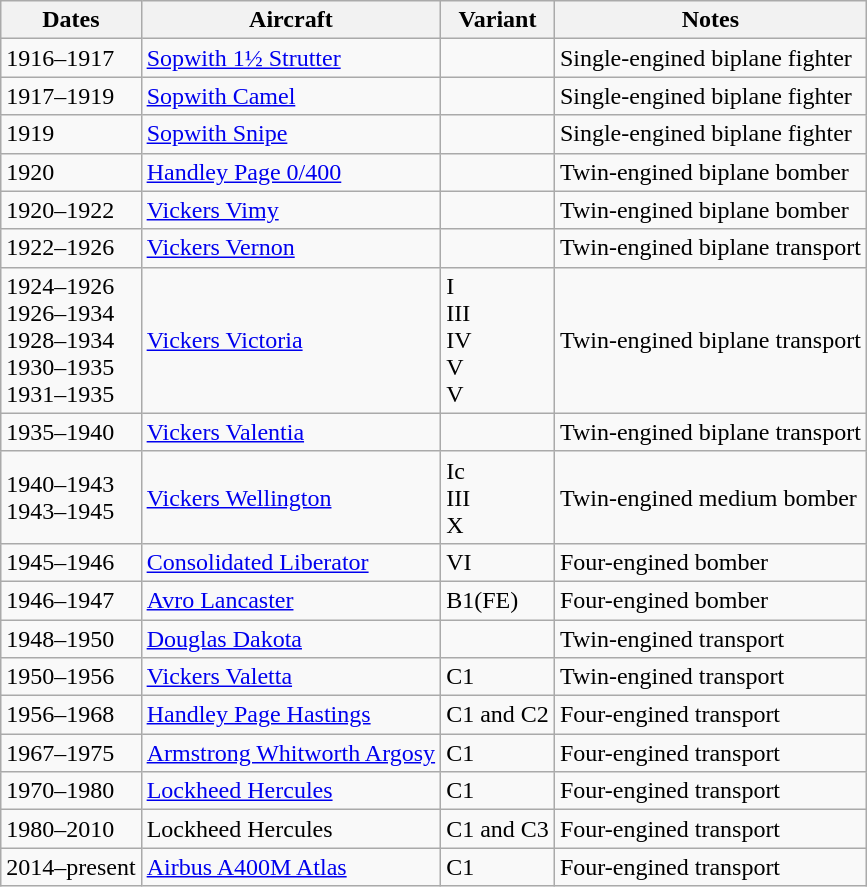<table class="wikitable">
<tr>
<th>Dates</th>
<th>Aircraft</th>
<th>Variant</th>
<th>Notes</th>
</tr>
<tr>
<td>1916–1917</td>
<td><a href='#'>Sopwith 1½ Strutter</a></td>
<td></td>
<td>Single-engined biplane fighter</td>
</tr>
<tr>
<td>1917–1919</td>
<td><a href='#'>Sopwith Camel</a></td>
<td></td>
<td>Single-engined biplane fighter</td>
</tr>
<tr>
<td>1919</td>
<td><a href='#'>Sopwith Snipe</a></td>
<td></td>
<td>Single-engined biplane fighter</td>
</tr>
<tr>
<td>1920</td>
<td><a href='#'>Handley Page 0/400</a></td>
<td></td>
<td>Twin-engined biplane bomber</td>
</tr>
<tr>
<td>1920–1922</td>
<td><a href='#'>Vickers Vimy</a></td>
<td></td>
<td>Twin-engined biplane bomber</td>
</tr>
<tr>
<td>1922–1926</td>
<td><a href='#'>Vickers Vernon</a></td>
<td></td>
<td>Twin-engined biplane transport</td>
</tr>
<tr>
<td>1924–1926<br>1926–1934<br>1928–1934<br>1930–1935<br>1931–1935</td>
<td><a href='#'>Vickers Victoria</a></td>
<td>I<br>III<br>IV<br>V<br>V</td>
<td>Twin-engined biplane transport</td>
</tr>
<tr>
<td>1935–1940</td>
<td><a href='#'>Vickers Valentia</a></td>
<td></td>
<td>Twin-engined biplane transport</td>
</tr>
<tr>
<td>1940–1943<br>1943–1945</td>
<td><a href='#'>Vickers Wellington</a></td>
<td>Ic<br>III<br>X</td>
<td>Twin-engined medium bomber</td>
</tr>
<tr>
<td>1945–1946</td>
<td><a href='#'>Consolidated Liberator</a></td>
<td>VI</td>
<td>Four-engined bomber</td>
</tr>
<tr>
<td>1946–1947</td>
<td><a href='#'>Avro Lancaster</a></td>
<td>B1(FE)</td>
<td>Four-engined bomber</td>
</tr>
<tr>
<td>1948–1950</td>
<td><a href='#'>Douglas Dakota</a></td>
<td></td>
<td>Twin-engined transport</td>
</tr>
<tr>
<td>1950–1956</td>
<td><a href='#'>Vickers Valetta</a></td>
<td>C1</td>
<td>Twin-engined transport</td>
</tr>
<tr>
<td>1956–1968</td>
<td><a href='#'>Handley Page Hastings</a></td>
<td>C1 and C2</td>
<td>Four-engined transport</td>
</tr>
<tr>
<td>1967–1975</td>
<td><a href='#'>Armstrong Whitworth Argosy</a></td>
<td>C1</td>
<td>Four-engined transport</td>
</tr>
<tr>
<td>1970–1980</td>
<td><a href='#'>Lockheed Hercules</a></td>
<td>C1</td>
<td>Four-engined transport</td>
</tr>
<tr>
<td>1980–2010</td>
<td>Lockheed Hercules</td>
<td>C1 and C3</td>
<td>Four-engined transport</td>
</tr>
<tr>
<td>2014–present</td>
<td><a href='#'>Airbus A400M Atlas</a></td>
<td>C1</td>
<td>Four-engined transport</td>
</tr>
</table>
